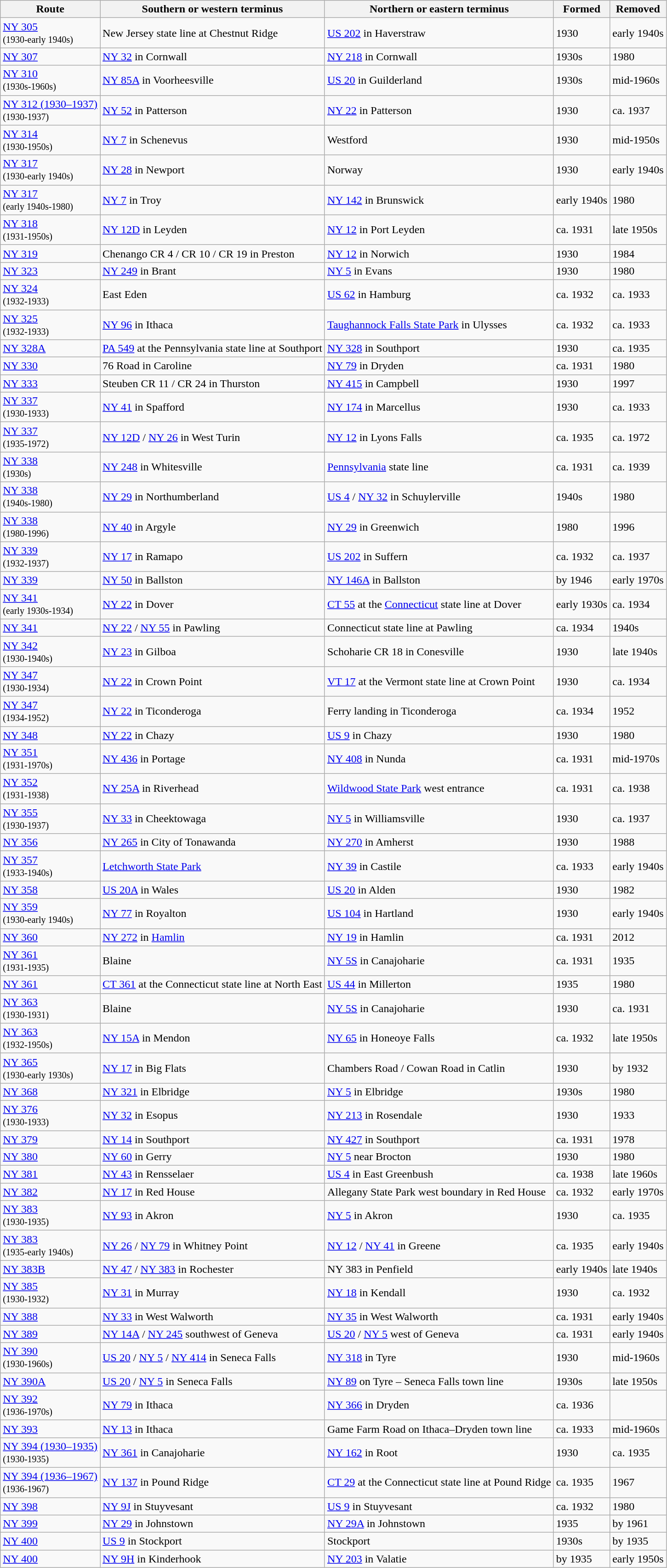<table class="wikitable">
<tr>
<th>Route</th>
<th>Southern or western terminus</th>
<th>Northern or eastern terminus</th>
<th>Formed</th>
<th>Removed</th>
</tr>
<tr>
<td><a href='#'>NY 305</a><br><small>(1930-early 1940s)</small></td>
<td>New Jersey state line at Chestnut Ridge</td>
<td><a href='#'>US 202</a> in Haverstraw</td>
<td>1930</td>
<td>early 1940s</td>
</tr>
<tr>
<td> <a href='#'>NY 307</a></td>
<td><a href='#'>NY 32</a> in Cornwall</td>
<td><a href='#'>NY 218</a> in Cornwall</td>
<td>1930s</td>
<td>1980</td>
</tr>
<tr>
<td> <a href='#'>NY 310</a><br><small>(1930s-1960s)</small></td>
<td><a href='#'>NY 85A</a> in Voorheesville</td>
<td><a href='#'>US 20</a> in Guilderland</td>
<td>1930s</td>
<td>mid-1960s</td>
</tr>
<tr>
<td><a href='#'>NY 312 (1930–1937)</a><br><small>(1930-1937)</small></td>
<td><a href='#'>NY 52</a> in Patterson</td>
<td><a href='#'>NY 22</a> in Patterson</td>
<td>1930</td>
<td>ca. 1937</td>
</tr>
<tr>
<td><a href='#'>NY 314</a><br><small>(1930-1950s)</small></td>
<td><a href='#'>NY&nbsp;7</a> in Schenevus</td>
<td>Westford</td>
<td>1930</td>
<td>mid-1950s</td>
</tr>
<tr>
<td><a href='#'>NY 317</a><br><small>(1930-early 1940s)</small></td>
<td><a href='#'>NY&nbsp;28</a> in Newport</td>
<td>Norway</td>
<td>1930</td>
<td>early 1940s</td>
</tr>
<tr>
<td> <a href='#'>NY 317</a><br><small>(early 1940s-1980)</small></td>
<td><a href='#'>NY&nbsp;7</a> in Troy</td>
<td><a href='#'>NY&nbsp;142</a> in Brunswick</td>
<td>early 1940s</td>
<td>1980</td>
</tr>
<tr>
<td><a href='#'>NY 318</a><br><small>(1931-1950s)</small></td>
<td><a href='#'>NY 12D</a> in Leyden</td>
<td><a href='#'>NY 12</a> in Port Leyden</td>
<td>ca. 1931</td>
<td>late 1950s</td>
</tr>
<tr>
<td> <a href='#'>NY 319</a></td>
<td>Chenango CR 4 / CR 10 / CR 19 in Preston</td>
<td><a href='#'>NY 12</a> in Norwich</td>
<td>1930</td>
<td>1984</td>
</tr>
<tr>
<td> <a href='#'>NY 323</a></td>
<td><a href='#'>NY 249</a> in Brant</td>
<td><a href='#'>NY 5</a> in Evans</td>
<td>1930</td>
<td>1980</td>
</tr>
<tr>
<td><a href='#'>NY 324</a><br><small>(1932-1933)</small></td>
<td>East Eden</td>
<td><a href='#'>US 62</a> in Hamburg</td>
<td>ca. 1932</td>
<td>ca. 1933</td>
</tr>
<tr>
<td><a href='#'>NY 325</a><br><small>(1932-1933)</small></td>
<td><a href='#'>NY 96</a> in Ithaca</td>
<td><a href='#'>Taughannock Falls State Park</a> in Ulysses</td>
<td>ca. 1932</td>
<td>ca. 1933</td>
</tr>
<tr>
<td><a href='#'>NY 328A</a></td>
<td><a href='#'>PA 549</a> at the Pennsylvania state line at Southport</td>
<td><a href='#'>NY 328</a> in Southport</td>
<td>1930</td>
<td>ca. 1935</td>
</tr>
<tr>
<td> <a href='#'>NY 330</a></td>
<td>76 Road in Caroline</td>
<td><a href='#'>NY 79</a> in Dryden</td>
<td>ca. 1931</td>
<td>1980</td>
</tr>
<tr>
<td> <a href='#'>NY 333</a></td>
<td>Steuben CR 11 / CR 24 in Thurston</td>
<td><a href='#'>NY 415</a> in Campbell</td>
<td>1930</td>
<td>1997</td>
</tr>
<tr>
<td><a href='#'>NY 337</a><br><small>(1930-1933)</small></td>
<td><a href='#'>NY 41</a> in Spafford</td>
<td><a href='#'>NY 174</a> in Marcellus</td>
<td>1930</td>
<td>ca. 1933</td>
</tr>
<tr>
<td> <a href='#'>NY 337</a><br><small>(1935-1972)</small></td>
<td><a href='#'>NY 12D</a> / <a href='#'>NY 26</a> in West Turin</td>
<td><a href='#'>NY 12</a> in Lyons Falls</td>
<td>ca. 1935</td>
<td>ca. 1972</td>
</tr>
<tr>
<td><a href='#'>NY 338</a><br><small>(1930s)</small></td>
<td><a href='#'>NY 248</a> in Whitesville</td>
<td><a href='#'>Pennsylvania</a> state line</td>
<td>ca. 1931</td>
<td>ca. 1939</td>
</tr>
<tr>
<td> <a href='#'>NY 338</a><br><small>(1940s-1980)</small></td>
<td><a href='#'>NY 29</a> in Northumberland</td>
<td><a href='#'>US 4</a> / <a href='#'>NY 32</a> in Schuylerville</td>
<td>1940s</td>
<td>1980</td>
</tr>
<tr>
<td> <a href='#'>NY 338</a><br><small>(1980-1996)</small></td>
<td><a href='#'>NY 40</a> in Argyle</td>
<td><a href='#'>NY 29</a> in Greenwich</td>
<td>1980</td>
<td>1996</td>
</tr>
<tr>
<td><a href='#'>NY 339</a><br><small>(1932-1937)</small></td>
<td><a href='#'>NY 17</a> in Ramapo</td>
<td><a href='#'>US 202</a> in Suffern</td>
<td>ca. 1932</td>
<td>ca. 1937</td>
</tr>
<tr>
<td> <a href='#'>NY 339</a></td>
<td><a href='#'>NY 50</a> in Ballston</td>
<td><a href='#'>NY 146A</a> in Ballston</td>
<td>by 1946</td>
<td>early 1970s</td>
</tr>
<tr>
<td> <a href='#'>NY 341</a><br><small>(early 1930s-1934)</small></td>
<td><a href='#'>NY 22</a> in Dover</td>
<td><a href='#'>CT 55</a> at the <a href='#'>Connecticut</a> state line at Dover</td>
<td>early 1930s</td>
<td>ca. 1934</td>
</tr>
<tr>
<td> <a href='#'>NY 341</a></td>
<td><a href='#'>NY 22</a> / <a href='#'>NY 55</a> in Pawling</td>
<td>Connecticut state line at Pawling</td>
<td>ca. 1934</td>
<td>1940s</td>
</tr>
<tr>
<td><a href='#'>NY 342</a><br><small>(1930-1940s)</small></td>
<td><a href='#'>NY 23</a> in Gilboa</td>
<td>Schoharie CR 18 in Conesville</td>
<td>1930</td>
<td>late 1940s</td>
</tr>
<tr>
<td> <a href='#'>NY 347</a><br><small>(1930-1934)</small></td>
<td><a href='#'>NY 22</a> in Crown Point</td>
<td><a href='#'>VT 17</a> at the Vermont state line at Crown Point</td>
<td>1930</td>
<td>ca. 1934</td>
</tr>
<tr>
<td> <a href='#'>NY 347</a><br><small>(1934-1952)</small></td>
<td><a href='#'>NY 22</a> in Ticonderoga</td>
<td>Ferry landing in Ticonderoga</td>
<td>ca. 1934</td>
<td>1952</td>
</tr>
<tr>
<td> <a href='#'>NY 348</a></td>
<td><a href='#'>NY 22</a> in Chazy</td>
<td><a href='#'>US 9</a> in Chazy</td>
<td>1930</td>
<td>1980</td>
</tr>
<tr>
<td> <a href='#'>NY 351</a><br><small>(1931-1970s)</small></td>
<td><a href='#'>NY 436</a> in Portage</td>
<td><a href='#'>NY 408</a> in Nunda</td>
<td>ca. 1931</td>
<td>mid-1970s</td>
</tr>
<tr>
<td><a href='#'>NY 352</a><br><small>(1931-1938)</small></td>
<td><a href='#'>NY&nbsp;25A</a> in Riverhead</td>
<td><a href='#'>Wildwood State Park</a> west entrance</td>
<td>ca. 1931</td>
<td>ca. 1938</td>
</tr>
<tr>
<td><a href='#'>NY 355</a><br><small>(1930-1937)</small></td>
<td><a href='#'>NY 33</a> in Cheektowaga</td>
<td><a href='#'>NY 5</a> in Williamsville</td>
<td>1930</td>
<td>ca. 1937</td>
</tr>
<tr>
<td> <a href='#'>NY 356</a></td>
<td><a href='#'>NY 265</a> in City of Tonawanda</td>
<td><a href='#'>NY 270</a> in Amherst</td>
<td>1930</td>
<td>1988</td>
</tr>
<tr>
<td><a href='#'>NY 357</a><br><small>(1933-1940s)</small></td>
<td><a href='#'>Letchworth State Park</a></td>
<td><a href='#'>NY&nbsp;39</a> in Castile</td>
<td>ca. 1933</td>
<td>early 1940s</td>
</tr>
<tr>
<td> <a href='#'>NY 358</a></td>
<td><a href='#'>US 20A</a> in Wales</td>
<td><a href='#'>US 20</a> in Alden</td>
<td>1930</td>
<td>1982</td>
</tr>
<tr>
<td><a href='#'>NY 359</a><br><small>(1930-early 1940s)</small></td>
<td><a href='#'>NY 77</a> in Royalton</td>
<td><a href='#'>US 104</a> in Hartland</td>
<td>1930</td>
<td>early 1940s</td>
</tr>
<tr>
<td> <a href='#'>NY 360</a></td>
<td><a href='#'>NY 272</a> in <a href='#'>Hamlin</a></td>
<td><a href='#'>NY 19</a> in Hamlin</td>
<td>ca. 1931</td>
<td>2012</td>
</tr>
<tr>
<td><a href='#'>NY 361</a><br><small>(1931-1935)</small></td>
<td>Blaine</td>
<td><a href='#'>NY&nbsp;5S</a> in Canajoharie</td>
<td>ca. 1931</td>
<td>1935</td>
</tr>
<tr>
<td> <a href='#'>NY 361</a></td>
<td><a href='#'>CT 361</a> at the Connecticut state line at North East</td>
<td><a href='#'>US 44</a> in Millerton</td>
<td>1935</td>
<td>1980</td>
</tr>
<tr>
<td><a href='#'>NY 363</a><br><small>(1930-1931)</small></td>
<td>Blaine</td>
<td><a href='#'>NY&nbsp;5S</a> in Canajoharie</td>
<td>1930</td>
<td>ca. 1931</td>
</tr>
<tr>
<td><a href='#'>NY 363</a><br><small>(1932-1950s)</small></td>
<td><a href='#'>NY 15A</a> in Mendon</td>
<td><a href='#'>NY 65</a> in Honeoye Falls</td>
<td>ca. 1932</td>
<td>late 1950s</td>
</tr>
<tr>
<td><a href='#'>NY 365</a><br><small>(1930-early 1930s)</small></td>
<td><a href='#'>NY 17</a> in Big Flats</td>
<td>Chambers Road / Cowan Road in Catlin</td>
<td>1930</td>
<td>by 1932</td>
</tr>
<tr>
<td> <a href='#'>NY 368</a></td>
<td><a href='#'>NY 321</a> in Elbridge</td>
<td><a href='#'>NY 5</a> in Elbridge</td>
<td>1930s</td>
<td>1980</td>
</tr>
<tr>
<td><a href='#'>NY 376</a><br><small>(1930-1933)</small></td>
<td><a href='#'>NY 32</a> in Esopus</td>
<td><a href='#'>NY 213</a> in Rosendale</td>
<td>1930</td>
<td>1933</td>
</tr>
<tr>
<td> <a href='#'>NY 379</a></td>
<td><a href='#'>NY 14</a> in Southport</td>
<td><a href='#'>NY 427</a> in Southport</td>
<td>ca. 1931</td>
<td>1978</td>
</tr>
<tr>
<td> <a href='#'>NY 380</a></td>
<td><a href='#'>NY 60</a> in Gerry</td>
<td><a href='#'>NY 5</a> near Brocton</td>
<td>1930</td>
<td>1980</td>
</tr>
<tr>
<td> <a href='#'>NY 381</a></td>
<td><a href='#'>NY 43</a> in Rensselaer</td>
<td><a href='#'>US 4</a> in East Greenbush</td>
<td>ca. 1938</td>
<td>late 1960s</td>
</tr>
<tr>
<td> <a href='#'>NY 382</a></td>
<td><a href='#'>NY 17</a> in Red House</td>
<td>Allegany State Park west boundary in Red House</td>
<td>ca. 1932</td>
<td>early 1970s</td>
</tr>
<tr>
<td><a href='#'>NY 383</a><br><small>(1930-1935)</small></td>
<td><a href='#'>NY 93</a> in Akron</td>
<td><a href='#'>NY 5</a> in Akron</td>
<td>1930</td>
<td>ca. 1935</td>
</tr>
<tr>
<td><a href='#'>NY 383</a><br><small>(1935-early 1940s)</small></td>
<td><a href='#'>NY 26</a> / <a href='#'>NY 79</a> in Whitney Point</td>
<td><a href='#'>NY 12</a> / <a href='#'>NY 41</a> in Greene</td>
<td>ca. 1935</td>
<td>early 1940s</td>
</tr>
<tr>
<td><a href='#'>NY 383B</a></td>
<td><a href='#'>NY 47</a> / <a href='#'>NY 383</a> in Rochester</td>
<td>NY 383 in Penfield</td>
<td>early 1940s</td>
<td>late 1940s</td>
</tr>
<tr>
<td><a href='#'>NY 385</a><br><small>(1930-1932)</small></td>
<td><a href='#'>NY 31</a> in Murray</td>
<td><a href='#'>NY 18</a> in Kendall</td>
<td>1930</td>
<td>ca. 1932</td>
</tr>
<tr>
<td> <a href='#'>NY 388</a></td>
<td><a href='#'>NY&nbsp;33</a> in West Walworth</td>
<td><a href='#'>NY 35</a> in West Walworth</td>
<td>ca. 1931</td>
<td>early 1940s</td>
</tr>
<tr>
<td><a href='#'>NY 389</a></td>
<td><a href='#'>NY 14A</a> / <a href='#'>NY 245</a> southwest of Geneva</td>
<td><a href='#'>US 20</a> / <a href='#'>NY 5</a> west of Geneva</td>
<td>ca. 1931</td>
<td>early 1940s</td>
</tr>
<tr>
<td> <a href='#'>NY 390</a><br><small>(1930-1960s)</small></td>
<td><a href='#'>US 20</a> / <a href='#'>NY 5</a> / <a href='#'>NY 414</a> in Seneca Falls</td>
<td><a href='#'>NY 318</a> in Tyre</td>
<td>1930</td>
<td>mid-1960s</td>
</tr>
<tr>
<td> <a href='#'>NY 390A</a></td>
<td><a href='#'>US 20</a> / <a href='#'>NY 5</a> in Seneca Falls</td>
<td><a href='#'>NY 89</a> on Tyre – Seneca Falls town line</td>
<td>1930s</td>
<td>late 1950s</td>
</tr>
<tr>
<td> <a href='#'>NY 392</a><br><small>(1936-1970s)</small></td>
<td><a href='#'>NY 79</a> in Ithaca</td>
<td><a href='#'>NY 366</a> in Dryden</td>
<td>ca. 1936</td>
<td></td>
</tr>
<tr>
<td> <a href='#'>NY 393</a></td>
<td><a href='#'>NY 13</a> in Ithaca</td>
<td>Game Farm Road on Ithaca–Dryden town line</td>
<td>ca. 1933</td>
<td>mid-1960s</td>
</tr>
<tr>
<td><a href='#'>NY 394 (1930–1935)</a><br><small>(1930-1935)</small></td>
<td><a href='#'>NY 361</a> in Canajoharie</td>
<td><a href='#'>NY&nbsp;162</a> in Root</td>
<td>1930</td>
<td>ca. 1935</td>
</tr>
<tr>
<td> <a href='#'>NY 394 (1936–1967)</a><br><small>(1936-1967)</small></td>
<td><a href='#'>NY 137</a> in Pound Ridge</td>
<td><a href='#'>CT 29</a> at the Connecticut state line at Pound Ridge</td>
<td>ca. 1935</td>
<td>1967</td>
</tr>
<tr>
<td> <a href='#'>NY 398</a></td>
<td><a href='#'>NY 9J</a> in Stuyvesant</td>
<td><a href='#'>US 9</a> in Stuyvesant</td>
<td>ca. 1932</td>
<td>1980</td>
</tr>
<tr>
<td><a href='#'>NY 399</a></td>
<td><a href='#'>NY 29</a> in Johnstown</td>
<td><a href='#'>NY 29A</a> in Johnstown</td>
<td>1935</td>
<td>by 1961</td>
</tr>
<tr>
<td><a href='#'>NY 400</a></td>
<td><a href='#'>US 9</a> in Stockport</td>
<td>Stockport</td>
<td>1930s</td>
<td>by 1935</td>
</tr>
<tr>
<td><a href='#'>NY 400</a></td>
<td><a href='#'>NY 9H</a> in Kinderhook</td>
<td><a href='#'>NY 203</a> in Valatie</td>
<td>by 1935</td>
<td>early 1950s</td>
</tr>
</table>
